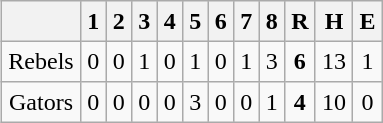<table align = right border="2" cellpadding="4" cellspacing="0" style="margin: 1em 1em 1em 1em; background: #F9F9F9; border: 1px #aaa solid; border-collapse: collapse;">
<tr align=center style="background: #F2F2F2;">
<th></th>
<th>1</th>
<th>2</th>
<th>3</th>
<th>4</th>
<th>5</th>
<th>6</th>
<th>7</th>
<th>8</th>
<th>R</th>
<th>H</th>
<th>E</th>
</tr>
<tr align=center>
<td>Rebels</td>
<td>0</td>
<td>0</td>
<td>1</td>
<td>0</td>
<td>1</td>
<td>0</td>
<td>1</td>
<td>3</td>
<td><strong>6</strong></td>
<td>13</td>
<td>1</td>
</tr>
<tr align=center>
<td>Gators</td>
<td>0</td>
<td>0</td>
<td>0</td>
<td>0</td>
<td>3</td>
<td>0</td>
<td>0</td>
<td>1</td>
<td><strong>4</strong></td>
<td>10</td>
<td>0</td>
</tr>
</table>
